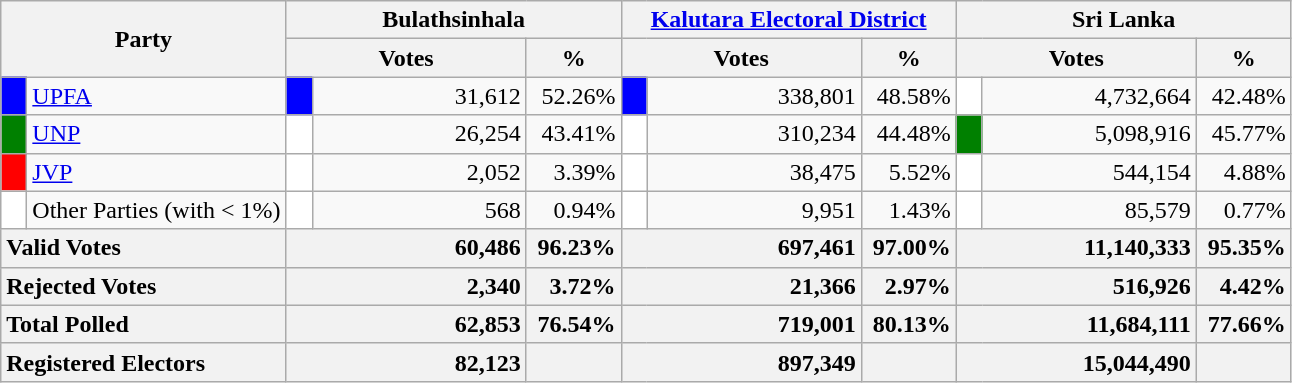<table class="wikitable">
<tr>
<th colspan="2" width="144px"rowspan="2">Party</th>
<th colspan="3" width="216px">Bulathsinhala</th>
<th colspan="3" width="216px"><a href='#'>Kalutara Electoral District</a></th>
<th colspan="3" width="216px">Sri Lanka</th>
</tr>
<tr>
<th colspan="2" width="144px">Votes</th>
<th>%</th>
<th colspan="2" width="144px">Votes</th>
<th>%</th>
<th colspan="2" width="144px">Votes</th>
<th>%</th>
</tr>
<tr>
<td style="background-color:blue;" width="10px"></td>
<td style="text-align:left;"><a href='#'>UPFA</a></td>
<td style="background-color:blue;" width="10px"></td>
<td style="text-align:right;">31,612</td>
<td style="text-align:right;">52.26%</td>
<td style="background-color:blue;" width="10px"></td>
<td style="text-align:right;">338,801</td>
<td style="text-align:right;">48.58%</td>
<td style="background-color:white;" width="10px"></td>
<td style="text-align:right;">4,732,664</td>
<td style="text-align:right;">42.48%</td>
</tr>
<tr>
<td style="background-color:green;" width="10px"></td>
<td style="text-align:left;"><a href='#'>UNP</a></td>
<td style="background-color:white;" width="10px"></td>
<td style="text-align:right;">26,254</td>
<td style="text-align:right;">43.41%</td>
<td style="background-color:white;" width="10px"></td>
<td style="text-align:right;">310,234</td>
<td style="text-align:right;">44.48%</td>
<td style="background-color:green;" width="10px"></td>
<td style="text-align:right;">5,098,916</td>
<td style="text-align:right;">45.77%</td>
</tr>
<tr>
<td style="background-color:red;" width="10px"></td>
<td style="text-align:left;"><a href='#'>JVP</a></td>
<td style="background-color:white;" width="10px"></td>
<td style="text-align:right;">2,052</td>
<td style="text-align:right;">3.39%</td>
<td style="background-color:white;" width="10px"></td>
<td style="text-align:right;">38,475</td>
<td style="text-align:right;">5.52%</td>
<td style="background-color:white;" width="10px"></td>
<td style="text-align:right;">544,154</td>
<td style="text-align:right;">4.88%</td>
</tr>
<tr>
<td style="background-color:white;" width="10px"></td>
<td style="text-align:left;">Other Parties (with < 1%)</td>
<td style="background-color:white;" width="10px"></td>
<td style="text-align:right;">568</td>
<td style="text-align:right;">0.94%</td>
<td style="background-color:white;" width="10px"></td>
<td style="text-align:right;">9,951</td>
<td style="text-align:right;">1.43%</td>
<td style="background-color:white;" width="10px"></td>
<td style="text-align:right;">85,579</td>
<td style="text-align:right;">0.77%</td>
</tr>
<tr>
<th colspan="2" width="144px"style="text-align:left;">Valid Votes</th>
<th style="text-align:right;"colspan="2" width="144px">60,486</th>
<th style="text-align:right;">96.23%</th>
<th style="text-align:right;"colspan="2" width="144px">697,461</th>
<th style="text-align:right;">97.00%</th>
<th style="text-align:right;"colspan="2" width="144px">11,140,333</th>
<th style="text-align:right;">95.35%</th>
</tr>
<tr>
<th colspan="2" width="144px"style="text-align:left;">Rejected Votes</th>
<th style="text-align:right;"colspan="2" width="144px">2,340</th>
<th style="text-align:right;">3.72%</th>
<th style="text-align:right;"colspan="2" width="144px">21,366</th>
<th style="text-align:right;">2.97%</th>
<th style="text-align:right;"colspan="2" width="144px">516,926</th>
<th style="text-align:right;">4.42%</th>
</tr>
<tr>
<th colspan="2" width="144px"style="text-align:left;">Total Polled</th>
<th style="text-align:right;"colspan="2" width="144px">62,853</th>
<th style="text-align:right;">76.54%</th>
<th style="text-align:right;"colspan="2" width="144px">719,001</th>
<th style="text-align:right;">80.13%</th>
<th style="text-align:right;"colspan="2" width="144px">11,684,111</th>
<th style="text-align:right;">77.66%</th>
</tr>
<tr>
<th colspan="2" width="144px"style="text-align:left;">Registered Electors</th>
<th style="text-align:right;"colspan="2" width="144px">82,123</th>
<th></th>
<th style="text-align:right;"colspan="2" width="144px">897,349</th>
<th></th>
<th style="text-align:right;"colspan="2" width="144px">15,044,490</th>
<th></th>
</tr>
</table>
